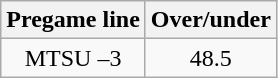<table class="wikitable">
<tr align="center">
<th style=>Pregame line</th>
<th style=>Over/under</th>
</tr>
<tr align="center">
<td>MTSU –3</td>
<td>48.5</td>
</tr>
</table>
